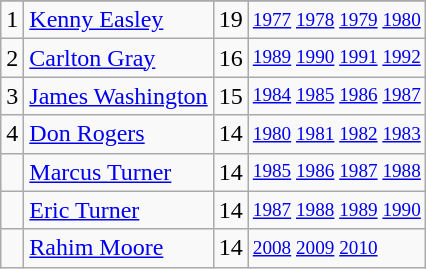<table class="wikitable">
<tr>
</tr>
<tr>
<td>1</td>
<td><a href='#'>Kenny Easley</a></td>
<td>19</td>
<td style="font-size:80%;"><a href='#'>1977</a> <a href='#'>1978</a> <a href='#'>1979</a> <a href='#'>1980</a></td>
</tr>
<tr>
<td>2</td>
<td><a href='#'>Carlton Gray</a></td>
<td>16</td>
<td style="font-size:80%;"><a href='#'>1989</a> <a href='#'>1990</a> <a href='#'>1991</a> <a href='#'>1992</a></td>
</tr>
<tr>
<td>3</td>
<td><a href='#'>James Washington</a></td>
<td>15</td>
<td style="font-size:80%;"><a href='#'>1984</a> <a href='#'>1985</a> <a href='#'>1986</a> <a href='#'>1987</a></td>
</tr>
<tr>
<td>4</td>
<td><a href='#'>Don Rogers</a></td>
<td>14</td>
<td style="font-size:80%;"><a href='#'>1980</a> <a href='#'>1981</a> <a href='#'>1982</a> <a href='#'>1983</a></td>
</tr>
<tr>
<td></td>
<td><a href='#'>Marcus Turner</a></td>
<td>14</td>
<td style="font-size:80%;"><a href='#'>1985</a> <a href='#'>1986</a> <a href='#'>1987</a> <a href='#'>1988</a></td>
</tr>
<tr>
<td></td>
<td><a href='#'>Eric Turner</a></td>
<td>14</td>
<td style="font-size:80%;"><a href='#'>1987</a> <a href='#'>1988</a> <a href='#'>1989</a> <a href='#'>1990</a></td>
</tr>
<tr>
<td></td>
<td><a href='#'>Rahim Moore</a></td>
<td>14</td>
<td style="font-size:80%;"><a href='#'>2008</a> <a href='#'>2009</a> <a href='#'>2010</a></td>
</tr>
</table>
